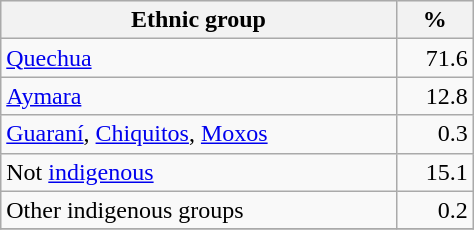<table class="wikitable" border="1" style="width:25%;" border="1">
<tr bgcolor=#EFEFEF>
<th><strong>Ethnic group</strong></th>
<th><strong>%</strong></th>
</tr>
<tr>
<td><a href='#'>Quechua</a></td>
<td align="right">71.6</td>
</tr>
<tr>
<td><a href='#'>Aymara</a></td>
<td align="right">12.8</td>
</tr>
<tr>
<td><a href='#'>Guaraní</a>, <a href='#'>Chiquitos</a>, <a href='#'>Moxos</a></td>
<td align="right">0.3</td>
</tr>
<tr>
<td>Not <a href='#'>indigenous</a></td>
<td align="right">15.1</td>
</tr>
<tr>
<td>Other indigenous groups</td>
<td align="right">0.2</td>
</tr>
<tr>
</tr>
</table>
